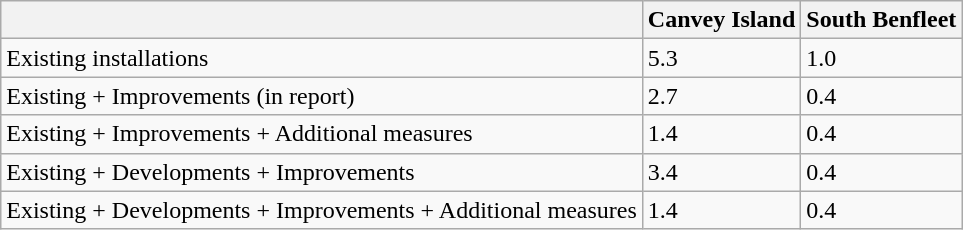<table class="wikitable">
<tr>
<th></th>
<th>Canvey Island</th>
<th>South Benfleet</th>
</tr>
<tr>
<td>Existing installations</td>
<td>5.3</td>
<td>1.0</td>
</tr>
<tr>
<td>Existing + Improvements (in report)</td>
<td>2.7</td>
<td>0.4</td>
</tr>
<tr>
<td>Existing + Improvements + Additional measures</td>
<td>1.4</td>
<td>0.4</td>
</tr>
<tr>
<td>Existing + Developments + Improvements</td>
<td>3.4</td>
<td>0.4</td>
</tr>
<tr>
<td>Existing + Developments + Improvements + Additional measures</td>
<td>1.4</td>
<td>0.4</td>
</tr>
</table>
